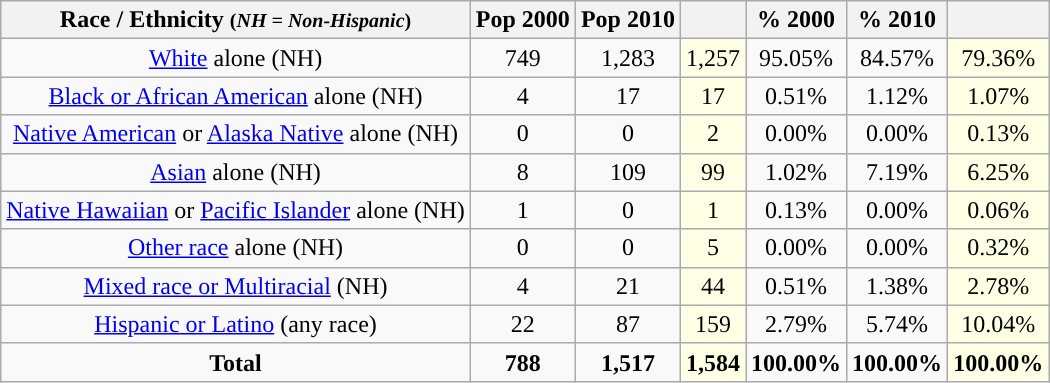<table class="wikitable" style="text-align:center;">
<tr>
<th>Race / Ethnicity <small>(<em>NH = Non-Hispanic</em>)</small></th>
<th>Pop 2000</th>
<th>Pop 2010</th>
<th></th>
<th>% 2000</th>
<th>% 2010</th>
<th></th>
</tr>
<tr>
<td><a href='#'>White</a> alone (NH)</td>
<td>749</td>
<td>1,283</td>
<td style='background: #ffffe6;'>1,257</td>
<td>95.05%</td>
<td>84.57%</td>
<td style='background: #ffffe6;'>79.36%</td>
</tr>
<tr>
<td><a href='#'>Black or African American</a> alone (NH)</td>
<td>4</td>
<td>17</td>
<td style='background: #ffffe6;'>17</td>
<td>0.51%</td>
<td>1.12%</td>
<td style='background: #ffffe6;'>1.07%</td>
</tr>
<tr>
<td><a href='#'>Native American</a> or <a href='#'>Alaska Native</a> alone (NH)</td>
<td>0</td>
<td>0</td>
<td style='background: #ffffe6;'>2</td>
<td>0.00%</td>
<td>0.00%</td>
<td style='background: #ffffe6;'>0.13%</td>
</tr>
<tr>
<td><a href='#'>Asian</a> alone (NH)</td>
<td>8</td>
<td>109</td>
<td style='background: #ffffe6;'>99</td>
<td>1.02%</td>
<td>7.19%</td>
<td style='background: #ffffe6;'>6.25%</td>
</tr>
<tr>
<td><a href='#'>Native Hawaiian</a> or <a href='#'>Pacific Islander</a> alone (NH)</td>
<td>1</td>
<td>0</td>
<td style='background: #ffffe6;'>1</td>
<td>0.13%</td>
<td>0.00%</td>
<td style='background: #ffffe6;'>0.06%</td>
</tr>
<tr>
<td><a href='#'>Other race</a> alone (NH)</td>
<td>0</td>
<td>0</td>
<td style='background: #ffffe6;'>5</td>
<td>0.00%</td>
<td>0.00%</td>
<td style='background: #ffffe6;'>0.32%</td>
</tr>
<tr>
<td><a href='#'>Mixed race or Multiracial</a> (NH)</td>
<td>4</td>
<td>21</td>
<td style='background: #ffffe6;'>44</td>
<td>0.51%</td>
<td>1.38%</td>
<td style='background: #ffffe6;'>2.78%</td>
</tr>
<tr>
<td><a href='#'>Hispanic or Latino</a> (any race)</td>
<td>22</td>
<td>87</td>
<td style='background: #ffffe6;'>159</td>
<td>2.79%</td>
<td>5.74%</td>
<td style='background: #ffffe6;'>10.04%</td>
</tr>
<tr>
<td><strong>Total</strong></td>
<td><strong>788</strong></td>
<td><strong>1,517</strong></td>
<td style='background: #ffffe6;'><strong>1,584</strong></td>
<td><strong>100.00%</strong></td>
<td><strong>100.00%</strong></td>
<td style='background: #ffffe6;'><strong>100.00%</strong></td>
</tr>
</table>
